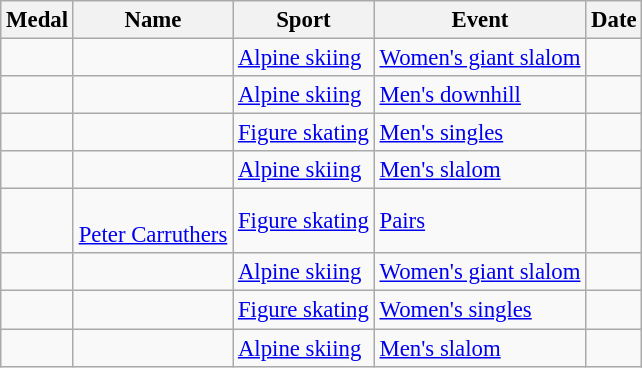<table class="wikitable sortable" style=font-size:95%>
<tr>
<th>Medal</th>
<th>Name</th>
<th>Sport</th>
<th>Event</th>
<th>Date</th>
</tr>
<tr>
<td></td>
<td></td>
<td><a href='#'>Alpine skiing</a></td>
<td><a href='#'>Women's giant slalom</a></td>
<td></td>
</tr>
<tr>
<td></td>
<td></td>
<td><a href='#'>Alpine skiing</a></td>
<td><a href='#'>Men's downhill</a></td>
<td></td>
</tr>
<tr>
<td></td>
<td></td>
<td><a href='#'>Figure skating</a></td>
<td><a href='#'>Men's singles</a></td>
<td></td>
</tr>
<tr>
<td></td>
<td></td>
<td><a href='#'>Alpine skiing</a></td>
<td><a href='#'>Men's slalom</a></td>
<td></td>
</tr>
<tr>
<td></td>
<td><br><a href='#'>Peter Carruthers</a></td>
<td><a href='#'>Figure skating</a></td>
<td><a href='#'>Pairs</a></td>
<td></td>
</tr>
<tr>
<td></td>
<td></td>
<td><a href='#'>Alpine skiing</a></td>
<td><a href='#'>Women's giant slalom</a></td>
<td></td>
</tr>
<tr>
<td></td>
<td></td>
<td><a href='#'>Figure skating</a></td>
<td><a href='#'>Women's singles</a></td>
<td></td>
</tr>
<tr>
<td></td>
<td></td>
<td><a href='#'>Alpine skiing</a></td>
<td><a href='#'>Men's slalom</a></td>
<td></td>
</tr>
</table>
